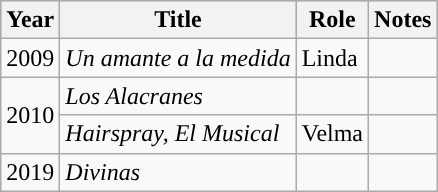<table class="wikitable">
<tr style="background:#b0c4de;">
<th>Year</th>
<th>Title</th>
<th>Role</th>
<th>Notes</th>
</tr>
<tr>
<td>2009</td>
<td><em>Un amante a la medida</em></td>
<td>Linda</td>
<td></td>
</tr>
<tr>
<td rowspan=2>2010</td>
<td><em>Los Alacranes</em></td>
<td></td>
<td></td>
</tr>
<tr>
<td><em>Hairspray, El Musical</em></td>
<td>Velma</td>
<td></td>
</tr>
<tr>
<td>2019</td>
<td><em>Divinas</em></td>
<td></td>
<td></td>
</tr>
</table>
